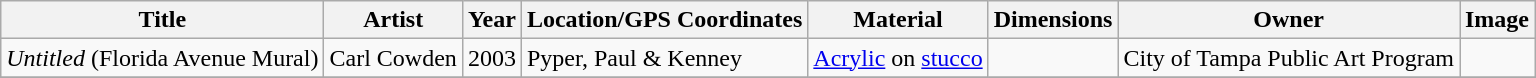<table class="wikitable sortable">
<tr>
<th>Title</th>
<th>Artist</th>
<th>Year</th>
<th>Location/GPS Coordinates</th>
<th>Material</th>
<th>Dimensions</th>
<th>Owner</th>
<th>Image</th>
</tr>
<tr>
<td><em>Untitled</em> (Florida Avenue Mural)</td>
<td>Carl Cowden</td>
<td>2003</td>
<td>Pyper, Paul & Kenney</td>
<td><a href='#'>Acrylic</a> on <a href='#'>stucco</a></td>
<td></td>
<td>City of Tampa Public Art Program</td>
<td></td>
</tr>
<tr>
</tr>
</table>
